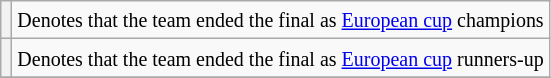<table class="wikitable plainrowheaders">
<tr>
<th scope="row"></th>
<td><small>Denotes that the team ended the final as <a href='#'>European cup</a> champions</small></td>
</tr>
<tr>
<th scope="row"></th>
<td><small>Denotes that the team ended the final as <a href='#'>European cup</a> runners-up</small></td>
</tr>
<tr>
</tr>
</table>
